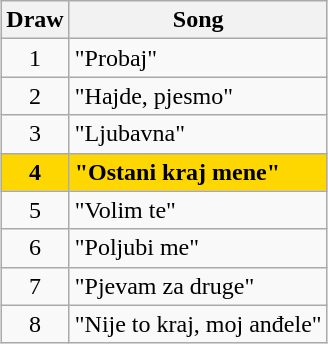<table class="sortable wikitable" style="margin: 1em auto 1em auto; text-align:center">
<tr>
<th>Draw</th>
<th>Song</th>
</tr>
<tr>
<td>1</td>
<td align="left">"Probaj"</td>
</tr>
<tr>
<td>2</td>
<td align="left">"Hajde, pjesmo"</td>
</tr>
<tr>
<td>3</td>
<td align="left">"Ljubavna"</td>
</tr>
<tr style="font-weight:bold; background:gold;">
<td>4</td>
<td align="left">"Ostani kraj mene"</td>
</tr>
<tr>
<td>5</td>
<td align="left">"Volim te"</td>
</tr>
<tr>
<td>6</td>
<td align="left">"Poljubi me"</td>
</tr>
<tr>
<td>7</td>
<td align="left">"Pjevam za druge"</td>
</tr>
<tr>
<td>8</td>
<td align="left">"Nije to kraj, moj anđele"</td>
</tr>
</table>
